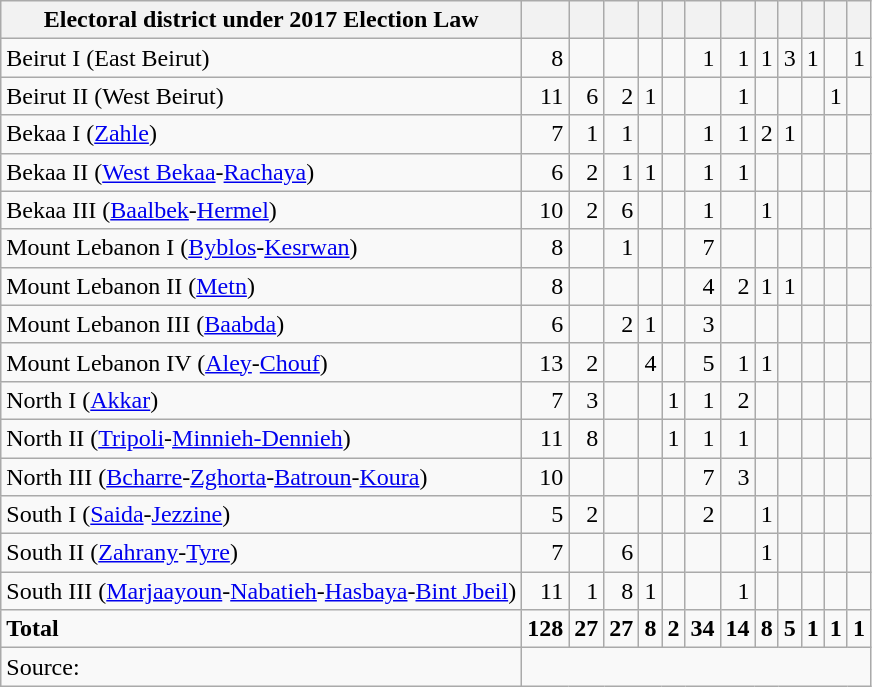<table class="wikitable sortable" style=text-align:right>
<tr>
<th>Electoral district under 2017 Election Law</th>
<th></th>
<th></th>
<th></th>
<th></th>
<th></th>
<th></th>
<th></th>
<th></th>
<th></th>
<th></th>
<th></th>
<th></th>
</tr>
<tr>
<td align=left>Beirut I (East Beirut)</td>
<td>8</td>
<td></td>
<td></td>
<td></td>
<td></td>
<td>1</td>
<td>1</td>
<td>1</td>
<td>3</td>
<td>1</td>
<td></td>
<td>1</td>
</tr>
<tr>
<td align=left>Beirut II (West Beirut)</td>
<td>11</td>
<td>6</td>
<td>2</td>
<td>1</td>
<td></td>
<td></td>
<td>1</td>
<td></td>
<td></td>
<td></td>
<td>1</td>
<td></td>
</tr>
<tr>
<td align=left>Bekaa I (<a href='#'>Zahle</a>)</td>
<td>7</td>
<td>1</td>
<td>1</td>
<td></td>
<td></td>
<td>1</td>
<td>1</td>
<td>2</td>
<td>1</td>
<td></td>
<td></td>
<td></td>
</tr>
<tr>
<td align=left>Bekaa II (<a href='#'>West Bekaa</a>-<a href='#'>Rachaya</a>)</td>
<td>6</td>
<td>2</td>
<td>1</td>
<td>1</td>
<td></td>
<td>1</td>
<td>1</td>
<td></td>
<td></td>
<td></td>
<td></td>
<td></td>
</tr>
<tr>
<td align=left>Bekaa III (<a href='#'>Baalbek</a>-<a href='#'>Hermel</a>)</td>
<td>10</td>
<td>2</td>
<td>6</td>
<td></td>
<td></td>
<td>1</td>
<td></td>
<td>1</td>
<td></td>
<td></td>
<td></td>
<td></td>
</tr>
<tr>
<td align=left>Mount Lebanon I (<a href='#'>Byblos</a>-<a href='#'>Kesrwan</a>)</td>
<td>8</td>
<td></td>
<td>1</td>
<td></td>
<td></td>
<td>7</td>
<td></td>
<td></td>
<td></td>
<td></td>
<td></td>
<td></td>
</tr>
<tr>
<td align=left>Mount Lebanon II (<a href='#'>Metn</a>)</td>
<td>8</td>
<td></td>
<td></td>
<td></td>
<td></td>
<td>4</td>
<td>2</td>
<td>1</td>
<td>1</td>
<td></td>
<td></td>
<td></td>
</tr>
<tr>
<td align=left>Mount Lebanon III (<a href='#'>Baabda</a>)</td>
<td>6</td>
<td></td>
<td>2</td>
<td>1</td>
<td></td>
<td>3</td>
<td></td>
<td></td>
<td></td>
<td></td>
<td></td>
<td></td>
</tr>
<tr>
<td align=left>Mount Lebanon IV (<a href='#'>Aley</a>-<a href='#'>Chouf</a>)</td>
<td>13</td>
<td>2</td>
<td></td>
<td>4</td>
<td></td>
<td>5</td>
<td>1</td>
<td>1</td>
<td></td>
<td></td>
<td></td>
<td></td>
</tr>
<tr>
<td align=left>North I (<a href='#'>Akkar</a>)</td>
<td>7</td>
<td>3</td>
<td></td>
<td></td>
<td>1</td>
<td>1</td>
<td>2</td>
<td></td>
<td></td>
<td></td>
<td></td>
<td></td>
</tr>
<tr>
<td align=left>North II (<a href='#'>Tripoli</a>-<a href='#'>Minnieh-Dennieh</a>)</td>
<td>11</td>
<td>8</td>
<td></td>
<td></td>
<td>1</td>
<td>1</td>
<td>1</td>
<td></td>
<td></td>
<td></td>
<td></td>
<td></td>
</tr>
<tr>
<td align=left>North III (<a href='#'>Bcharre</a>-<a href='#'>Zghorta</a>-<a href='#'>Batroun</a>-<a href='#'>Koura</a>)</td>
<td>10</td>
<td></td>
<td></td>
<td></td>
<td></td>
<td>7</td>
<td>3</td>
<td></td>
<td></td>
<td></td>
<td></td>
<td></td>
</tr>
<tr>
<td align=left>South I (<a href='#'>Saida</a>-<a href='#'>Jezzine</a>)</td>
<td>5</td>
<td>2</td>
<td></td>
<td></td>
<td></td>
<td>2</td>
<td></td>
<td>1</td>
<td></td>
<td></td>
<td></td>
<td></td>
</tr>
<tr>
<td align=left>South II (<a href='#'>Zahrany</a>-<a href='#'>Tyre</a>)</td>
<td>7</td>
<td></td>
<td>6</td>
<td></td>
<td></td>
<td></td>
<td></td>
<td>1</td>
<td></td>
<td></td>
<td></td>
<td></td>
</tr>
<tr>
<td align=left>South III (<a href='#'>Marjaayoun</a>-<a href='#'>Nabatieh</a>-<a href='#'>Hasbaya</a>-<a href='#'>Bint Jbeil</a>)</td>
<td>11</td>
<td>1</td>
<td>8</td>
<td>1</td>
<td></td>
<td></td>
<td>1</td>
<td></td>
<td></td>
<td></td>
<td></td>
<td></td>
</tr>
<tr>
<td align=left><strong>Total</strong></td>
<td><strong>128</strong></td>
<td><strong>27</strong></td>
<td><strong>27</strong></td>
<td><strong>8</strong></td>
<td><strong>2</strong></td>
<td><strong>34</strong></td>
<td><strong>14</strong></td>
<td><strong>8</strong></td>
<td><strong>5</strong></td>
<td><strong>1</strong></td>
<td><strong>1</strong></td>
<td><strong>1</strong></td>
</tr>
<tr>
<td style="text-align:left;">Source: </td>
</tr>
</table>
